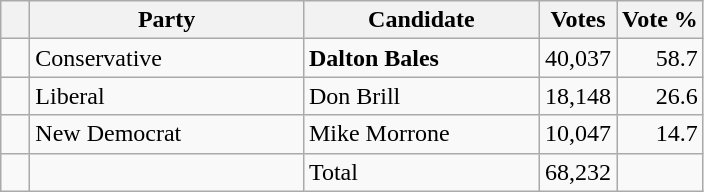<table class="wikitable">
<tr>
<th></th>
<th scope="col" width="175">Party</th>
<th scope="col" width="150">Candidate</th>
<th>Votes</th>
<th>Vote %</th>
</tr>
<tr>
<td>   </td>
<td>Conservative</td>
<td><strong>Dalton Bales</strong></td>
<td align=right>40,037</td>
<td align=right>58.7</td>
</tr>
<tr>
<td>   </td>
<td>Liberal</td>
<td>Don Brill</td>
<td align=right>18,148</td>
<td align=right>26.6</td>
</tr>
<tr>
<td>   </td>
<td>New Democrat</td>
<td>Mike Morrone</td>
<td align=right>10,047</td>
<td align=right>14.7</td>
</tr>
<tr |>
<td></td>
<td></td>
<td>Total</td>
<td align=right>68,232</td>
<td></td>
</tr>
</table>
